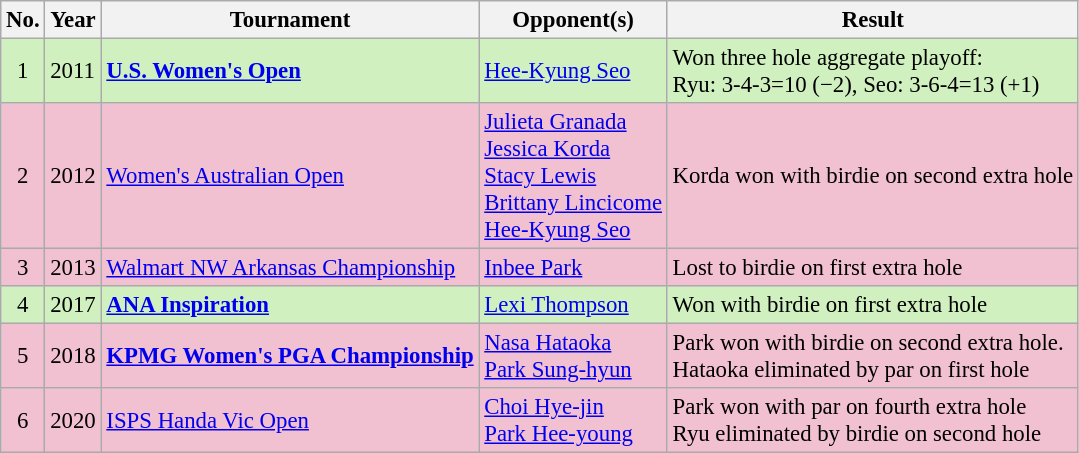<table class="wikitable" style="font-size:95%;">
<tr>
<th>No.</th>
<th>Year</th>
<th>Tournament</th>
<th>Opponent(s)</th>
<th>Result</th>
</tr>
<tr style="background:#D0F0C0;">
<td align=center>1</td>
<td>2011</td>
<td><strong><a href='#'>U.S. Women's Open</a></strong></td>
<td> <a href='#'>Hee-Kyung Seo</a></td>
<td>Won three hole aggregate playoff:<br>Ryu: 3-4-3=10 (−2), Seo: 3-6-4=13 (+1)</td>
</tr>
<tr style="background:#F2C1D1;">
<td align=center>2</td>
<td>2012</td>
<td><a href='#'>Women's Australian Open</a></td>
<td> <a href='#'>Julieta Granada</a><br> <a href='#'>Jessica Korda</a><br> <a href='#'>Stacy Lewis</a><br> <a href='#'>Brittany Lincicome</a><br> <a href='#'>Hee-Kyung Seo</a></td>
<td>Korda won with birdie on second extra hole</td>
</tr>
<tr style="background:#F2C1D1;">
<td align=center>3</td>
<td>2013</td>
<td><a href='#'>Walmart NW Arkansas Championship</a></td>
<td> <a href='#'>Inbee Park</a></td>
<td>Lost to birdie on first extra hole</td>
</tr>
<tr style="background:#D0F0C0;">
<td align=center>4</td>
<td>2017</td>
<td><strong><a href='#'>ANA Inspiration</a></strong></td>
<td> <a href='#'>Lexi Thompson</a></td>
<td>Won with birdie on first extra hole</td>
</tr>
<tr style="background:#F2C1D1;">
<td align=center>5</td>
<td>2018</td>
<td><strong><a href='#'>KPMG Women's PGA Championship</a></strong></td>
<td> <a href='#'>Nasa Hataoka</a><br> <a href='#'>Park Sung-hyun</a></td>
<td>Park won with birdie on second extra hole.<br>Hataoka eliminated by par on first hole</td>
</tr>
<tr style="background:#F2C1D1;">
<td align=center>6</td>
<td>2020</td>
<td><a href='#'>ISPS Handa Vic Open</a></td>
<td> <a href='#'>Choi Hye-jin</a><br> <a href='#'>Park Hee-young</a></td>
<td>Park won with par on fourth extra hole<br>Ryu eliminated by birdie on second hole</td>
</tr>
</table>
